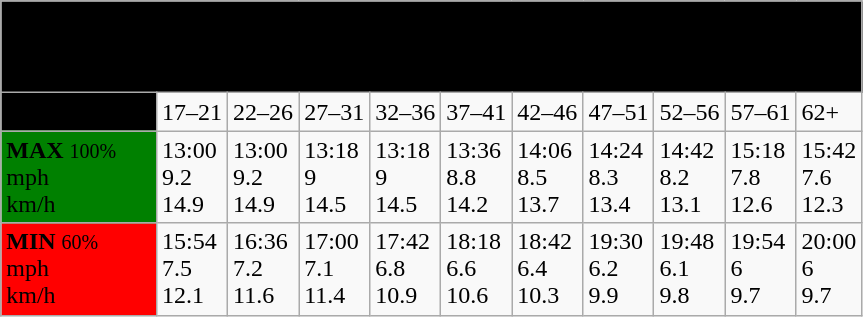<table class="wikitable">
<tr style="background: black" align="center">
<td colspan="11" style="font-size:;"><span><strong>2-MILE RUN (3.2 km)</strong><br><small>MALE<br>(time; average speed: mph / km/h)</small></span></td>
</tr>
<tr>
<td style="background: black"><span> <strong>AGE GROUP</strong></span></td>
<td>17–21</td>
<td>22–26</td>
<td>27–31</td>
<td>32–36</td>
<td>37–41</td>
<td>42–46</td>
<td>47–51</td>
<td>52–56</td>
<td>57–61</td>
<td>62+</td>
</tr>
<tr>
<td style="background: green"><strong>MAX</strong> <small>100%</small><br>mph<br>km/h</td>
<td>13:00<br>9.2<br>14.9</td>
<td>13:00<br>9.2<br>14.9</td>
<td>13:18<br>9<br>14.5</td>
<td>13:18<br>9<br>14.5</td>
<td>13:36<br>8.8<br>14.2</td>
<td>14:06<br>8.5<br>13.7</td>
<td>14:24<br>8.3<br>13.4</td>
<td>14:42<br>8.2<br>13.1</td>
<td>15:18<br>7.8<br>12.6</td>
<td>15:42<br>7.6<br>12.3</td>
</tr>
<tr>
<td style="background: red"><strong>MIN</strong> <small>60%</small><br>mph<br>km/h</td>
<td>15:54<br>7.5<br>12.1</td>
<td>16:36<br>7.2<br>11.6</td>
<td>17:00<br>7.1<br>11.4</td>
<td>17:42<br>6.8<br>10.9</td>
<td>18:18<br>6.6<br>10.6</td>
<td>18:42<br>6.4<br>10.3</td>
<td>19:30<br>6.2<br>9.9</td>
<td>19:48<br>6.1<br>9.8</td>
<td>19:54<br>6<br>9.7</td>
<td>20:00<br>6<br>9.7</td>
</tr>
</table>
